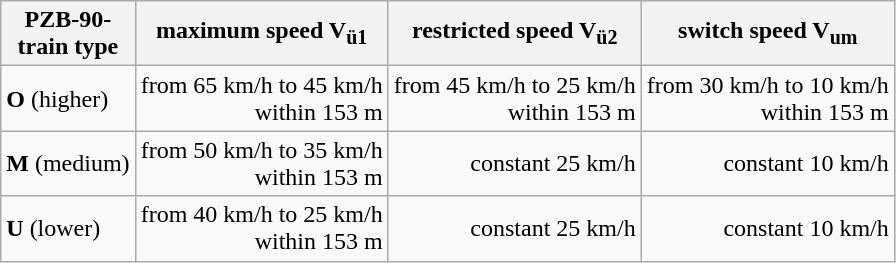<table class="wikitable" style="text-align:center">
<tr>
<th>PZB-90-<br>train type</th>
<th>maximum speed V<sub>ü1</sub></th>
<th>restricted speed V<sub>ü2</sub></th>
<th>switch speed V<sub>um</sub></th>
</tr>
<tr>
<td align="left"><strong>O</strong> (higher)</td>
<td align="right">from 65 km/h to 45 km/h<br>within 153 m</td>
<td align="right">from 45 km/h to 25 km/h<br>within 153 m</td>
<td align="right">from 30 km/h to 10 km/h<br>within 153 m</td>
</tr>
<tr>
<td align="left"><strong>M</strong> (medium)</td>
<td align="right">from 50 km/h to 35 km/h<br>within 153 m</td>
<td align="right">constant 25 km/h</td>
<td align="right">constant 10 km/h</td>
</tr>
<tr>
<td align="left"><strong>U</strong> (lower)</td>
<td align="right">from 40 km/h to 25 km/h<br>within 153 m</td>
<td align="right">constant 25 km/h</td>
<td align="right">constant 10 km/h</td>
</tr>
</table>
